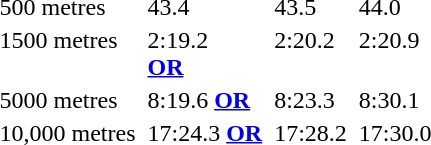<table>
<tr valign="top">
<td>500 metres<br></td>
<td></td>
<td>43.4</td>
<td></td>
<td>43.5</td>
<td></td>
<td>44.0</td>
</tr>
<tr valign="top">
<td>1500 metres<br></td>
<td></td>
<td>2:19.2<br><strong><a href='#'>OR</a></strong></td>
<td></td>
<td>2:20.2</td>
<td></td>
<td>2:20.9</td>
</tr>
<tr valign="top">
<td>5000 metres<br></td>
<td></td>
<td>8:19.6 <strong><a href='#'>OR</a></strong></td>
<td></td>
<td>8:23.3</td>
<td></td>
<td>8:30.1</td>
</tr>
<tr valign="top">
<td>10,000 metres<br></td>
<td></td>
<td>17:24.3 <strong><a href='#'>OR</a></strong></td>
<td></td>
<td>17:28.2</td>
<td></td>
<td>17:30.0</td>
</tr>
</table>
